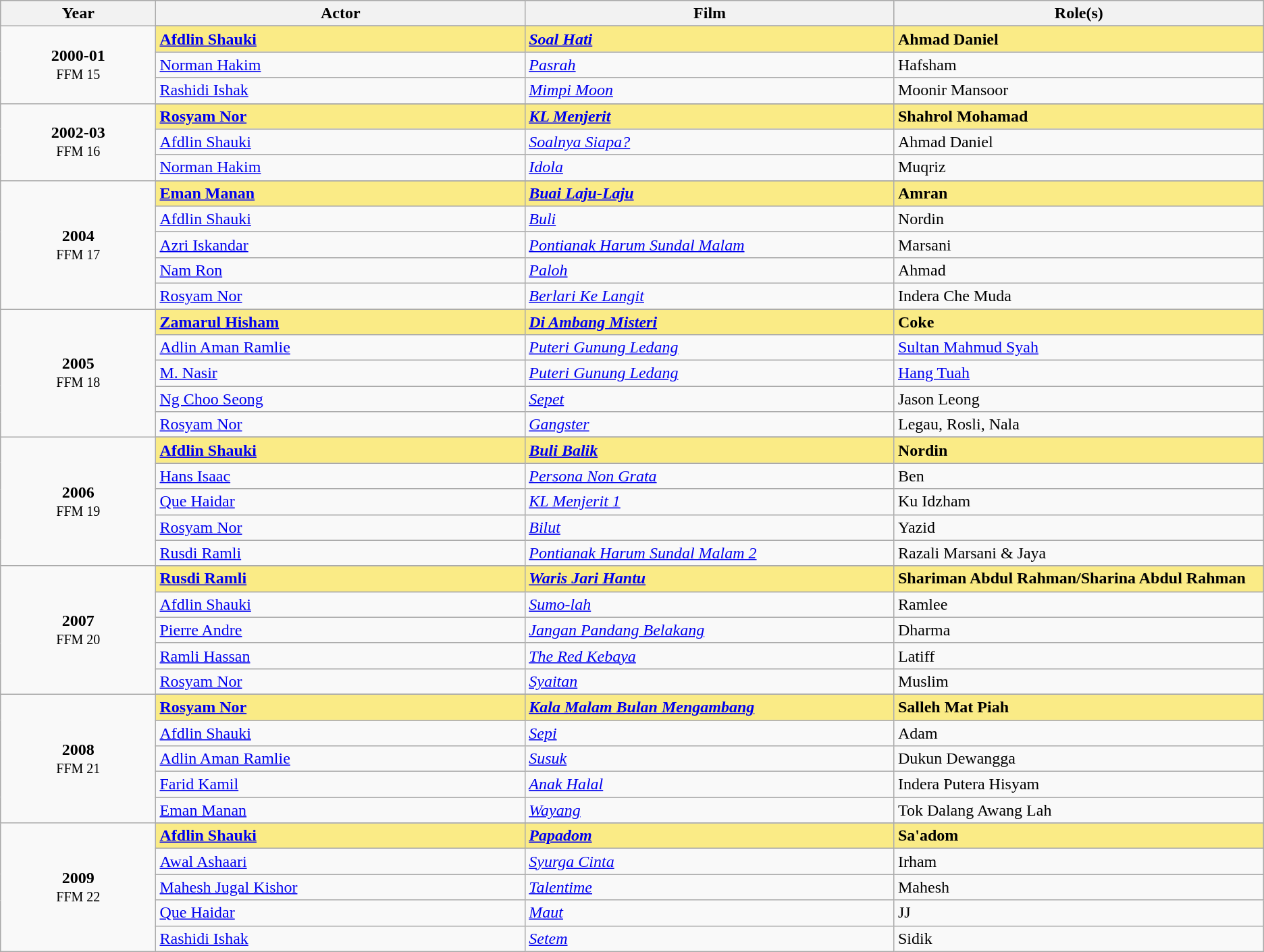<table class="wikitable">
<tr style="background:#bebebe;">
<th style="width:8%;">Year</th>
<th style="width:19%;">Actor</th>
<th style="width:19%;">Film</th>
<th style="width:19%;">Role(s)</th>
</tr>
<tr>
<td rowspan=4 style="text-align:center"><strong>2000-01</strong><br><small>FFM 15</small></td>
</tr>
<tr style="background:#FAEB86">
<td><strong><a href='#'>Afdlin Shauki</a></strong></td>
<td><strong><em><a href='#'>Soal Hati</a></em></strong></td>
<td><strong>Ahmad Daniel</strong></td>
</tr>
<tr>
<td><a href='#'>Norman Hakim</a></td>
<td><em><a href='#'>Pasrah</a></em></td>
<td>Hafsham</td>
</tr>
<tr>
<td><a href='#'>Rashidi Ishak</a></td>
<td><em><a href='#'>Mimpi Moon</a></em></td>
<td>Moonir Mansoor</td>
</tr>
<tr>
<td rowspan=4 style="text-align:center"><strong>2002-03</strong><br><small>FFM 16</small></td>
</tr>
<tr style="background:#FAEB86">
<td><strong><a href='#'>Rosyam Nor</a></strong></td>
<td><strong><em><a href='#'>KL Menjerit</a></em></strong></td>
<td><strong>Shahrol Mohamad</strong></td>
</tr>
<tr>
<td><a href='#'>Afdlin Shauki</a></td>
<td><em><a href='#'>Soalnya Siapa?</a></em></td>
<td>Ahmad Daniel</td>
</tr>
<tr>
<td><a href='#'>Norman Hakim</a></td>
<td><em><a href='#'>Idola</a></em></td>
<td>Muqriz</td>
</tr>
<tr>
<td rowspan=6 style="text-align:center"><strong>2004</strong><br><small>FFM 17</small></td>
</tr>
<tr style="background:#FAEB86">
<td><strong><a href='#'>Eman Manan</a></strong></td>
<td><strong><em><a href='#'>Buai Laju-Laju</a></em></strong></td>
<td><strong>Amran</strong></td>
</tr>
<tr>
<td><a href='#'>Afdlin Shauki</a></td>
<td><em><a href='#'>Buli</a></em></td>
<td>Nordin</td>
</tr>
<tr>
<td><a href='#'>Azri Iskandar</a></td>
<td><em><a href='#'>Pontianak Harum Sundal Malam</a></em></td>
<td>Marsani</td>
</tr>
<tr>
<td><a href='#'>Nam Ron</a></td>
<td><em><a href='#'>Paloh</a></em></td>
<td>Ahmad</td>
</tr>
<tr>
<td><a href='#'>Rosyam Nor</a></td>
<td><em><a href='#'>Berlari Ke Langit</a></em></td>
<td>Indera Che Muda</td>
</tr>
<tr>
<td rowspan=6 style="text-align:center"><strong>2005</strong><br><small>FFM 18</small></td>
</tr>
<tr style="background:#FAEB86">
<td><strong><a href='#'>Zamarul Hisham</a></strong></td>
<td><strong><em><a href='#'>Di Ambang Misteri</a></em></strong></td>
<td><strong>Coke</strong></td>
</tr>
<tr>
<td><a href='#'>Adlin Aman Ramlie</a></td>
<td><em><a href='#'>Puteri Gunung Ledang</a></em></td>
<td><a href='#'>Sultan Mahmud Syah</a></td>
</tr>
<tr>
<td><a href='#'>M. Nasir</a></td>
<td><em><a href='#'>Puteri Gunung Ledang</a></em></td>
<td><a href='#'>Hang Tuah</a></td>
</tr>
<tr>
<td><a href='#'>Ng Choo Seong</a></td>
<td><em><a href='#'>Sepet</a></em></td>
<td>Jason Leong</td>
</tr>
<tr>
<td><a href='#'>Rosyam Nor</a></td>
<td><em><a href='#'>Gangster</a></em></td>
<td>Legau, Rosli, Nala</td>
</tr>
<tr>
<td rowspan=6 style="text-align:center"><strong>2006</strong><br><small>FFM 19</small></td>
</tr>
<tr style="background:#FAEB86">
<td><strong><a href='#'>Afdlin Shauki</a></strong></td>
<td><strong><em><a href='#'>Buli Balik</a></em></strong></td>
<td><strong>Nordin</strong></td>
</tr>
<tr>
<td><a href='#'>Hans Isaac</a></td>
<td><em><a href='#'>Persona Non Grata</a></em></td>
<td>Ben</td>
</tr>
<tr>
<td><a href='#'>Que Haidar</a></td>
<td><em><a href='#'>KL Menjerit 1</a></em></td>
<td>Ku Idzham</td>
</tr>
<tr>
<td><a href='#'>Rosyam Nor</a></td>
<td><em><a href='#'>Bilut</a></em></td>
<td>Yazid</td>
</tr>
<tr>
<td><a href='#'>Rusdi Ramli</a></td>
<td><em><a href='#'>Pontianak Harum Sundal Malam 2</a></em></td>
<td>Razali Marsani & Jaya</td>
</tr>
<tr>
<td rowspan=6 style="text-align:center"><strong>2007</strong><br><small>FFM 20</small></td>
</tr>
<tr style="background:#FAEB86">
<td><strong><a href='#'>Rusdi Ramli</a></strong></td>
<td><strong><em><a href='#'>Waris Jari Hantu</a></em></strong></td>
<td><strong>Shariman Abdul Rahman/Sharina Abdul Rahman</strong></td>
</tr>
<tr>
<td><a href='#'>Afdlin Shauki</a></td>
<td><em><a href='#'>Sumo-lah</a></em></td>
<td>Ramlee</td>
</tr>
<tr>
<td><a href='#'>Pierre Andre</a></td>
<td><em><a href='#'>Jangan Pandang Belakang</a></em></td>
<td>Dharma</td>
</tr>
<tr>
<td><a href='#'>Ramli Hassan</a></td>
<td><em><a href='#'>The Red Kebaya</a></em></td>
<td>Latiff</td>
</tr>
<tr>
<td><a href='#'>Rosyam Nor</a></td>
<td><em><a href='#'>Syaitan</a></em></td>
<td>Muslim</td>
</tr>
<tr>
<td rowspan=6 style="text-align:center"><strong>2008</strong><br><small>FFM 21</small></td>
</tr>
<tr style="background:#FAEB86">
<td><strong><a href='#'>Rosyam Nor</a></strong></td>
<td><strong><em><a href='#'>Kala Malam Bulan Mengambang</a></em></strong></td>
<td><strong>Salleh Mat Piah</strong></td>
</tr>
<tr>
<td><a href='#'>Afdlin Shauki</a></td>
<td><em><a href='#'>Sepi</a></em></td>
<td>Adam</td>
</tr>
<tr>
<td><a href='#'>Adlin Aman Ramlie</a></td>
<td><em><a href='#'>Susuk</a></em></td>
<td>Dukun Dewangga</td>
</tr>
<tr>
<td><a href='#'>Farid Kamil</a></td>
<td><em><a href='#'>Anak Halal</a></em></td>
<td>Indera Putera Hisyam</td>
</tr>
<tr>
<td><a href='#'>Eman Manan</a></td>
<td><em><a href='#'>Wayang</a></em></td>
<td>Tok Dalang Awang Lah</td>
</tr>
<tr>
<td rowspan=6 style="text-align:center"><strong>2009</strong><br><small>FFM 22</small></td>
</tr>
<tr style="background:#FAEB86">
<td><strong><a href='#'>Afdlin Shauki</a></strong></td>
<td><strong><em><a href='#'>Papadom</a></em></strong></td>
<td><strong>Sa'adom</strong></td>
</tr>
<tr>
<td><a href='#'>Awal Ashaari</a></td>
<td><em><a href='#'>Syurga Cinta</a></em></td>
<td>Irham</td>
</tr>
<tr>
<td><a href='#'>Mahesh Jugal Kishor</a></td>
<td><em><a href='#'>Talentime</a></em></td>
<td>Mahesh</td>
</tr>
<tr>
<td><a href='#'>Que Haidar</a></td>
<td><em><a href='#'>Maut</a></em></td>
<td>JJ</td>
</tr>
<tr>
<td><a href='#'>Rashidi Ishak</a></td>
<td><em><a href='#'>Setem</a></em></td>
<td>Sidik</td>
</tr>
</table>
